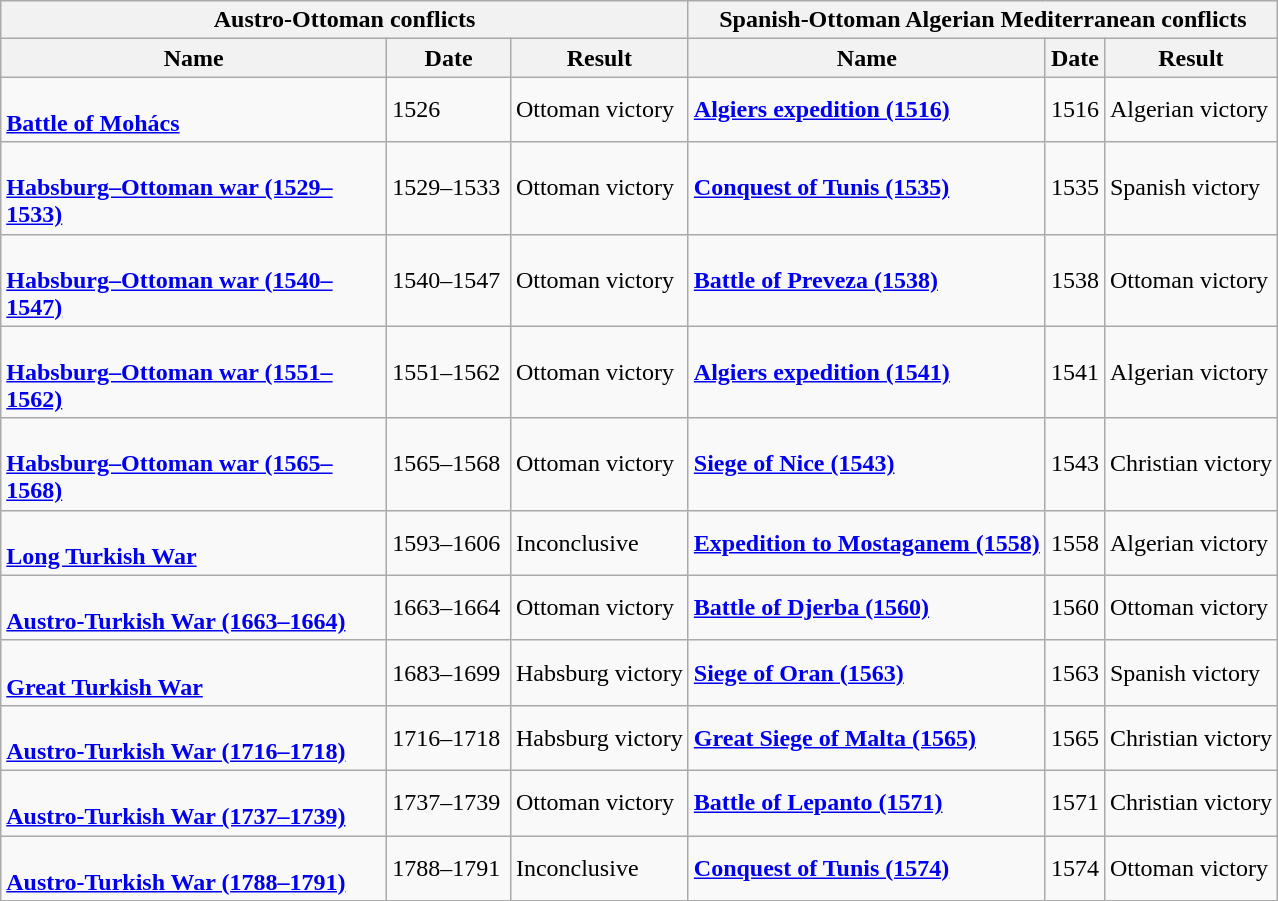<table class="wikitable">
<tr>
<th colspan="3">Austro-Ottoman conflicts</th>
<th colspan="3">Spanish-Ottoman Algerian Mediterranean conflicts</th>
</tr>
<tr>
<th width="250">Name</th>
<th width="75">Date</th>
<th>Result</th>
<th>Name</th>
<th>Date</th>
<th>Result</th>
</tr>
<tr>
<td><br><strong><a href='#'>Battle of Mohács</a></strong></td>
<td>1526</td>
<td>Ottoman victory</td>
<td><a href='#'><strong>Algiers expedition (1516)</strong></a></td>
<td>1516</td>
<td>Algerian victory</td>
</tr>
<tr>
<td><br><strong><a href='#'>Habsburg–Ottoman war (1529–1533)</a></strong></td>
<td>1529–1533</td>
<td>Ottoman victory</td>
<td><strong><a href='#'>Conquest of Tunis (1535)</a></strong></td>
<td>1535</td>
<td>Spanish victory</td>
</tr>
<tr>
<td><br><strong><a href='#'>Habsburg–Ottoman war (1540–1547)</a></strong></td>
<td>1540–1547</td>
<td>Ottoman victory</td>
<td><strong><a href='#'>Battle of Preveza (1538)</a></strong></td>
<td>1538</td>
<td>Ottoman victory</td>
</tr>
<tr>
<td><br><strong><a href='#'>Habsburg–Ottoman war (1551–1562)</a></strong></td>
<td>1551–1562</td>
<td>Ottoman victory</td>
<td><strong><a href='#'>Algiers expedition (1541)</a></strong></td>
<td>1541</td>
<td>Algerian victory</td>
</tr>
<tr>
<td><br><strong><a href='#'>Habsburg–Ottoman war (1565–1568)</a></strong></td>
<td>1565–1568</td>
<td>Ottoman victory</td>
<td><a href='#'><strong>Siege of Nice (1543)</strong></a></td>
<td>1543</td>
<td>Christian victory</td>
</tr>
<tr>
<td><br><strong><a href='#'>Long Turkish War</a></strong></td>
<td>1593–1606</td>
<td>Inconclusive</td>
<td><strong><a href='#'>Expedition to Mostaganem (1558)</a></strong></td>
<td>1558</td>
<td>Algerian victory</td>
</tr>
<tr>
<td><br><strong><a href='#'>Austro-Turkish War (1663–1664)</a></strong></td>
<td>1663–1664</td>
<td>Ottoman victory</td>
<td><strong><a href='#'>Battle of Djerba (1560)</a></strong></td>
<td>1560</td>
<td>Ottoman victory</td>
</tr>
<tr>
<td><br><strong><a href='#'>Great Turkish War</a></strong></td>
<td>1683–1699</td>
<td>Habsburg victory</td>
<td><a href='#'><strong>Siege of Oran (1563)</strong></a></td>
<td>1563</td>
<td>Spanish victory</td>
</tr>
<tr>
<td><br><strong><a href='#'>Austro-Turkish War (1716–1718)</a></strong></td>
<td>1716–1718</td>
<td>Habsburg victory</td>
<td><a href='#'><strong>Great Siege of Malta (1565)</strong></a></td>
<td>1565</td>
<td>Christian victory</td>
</tr>
<tr>
<td><br><strong><a href='#'>Austro-Turkish War (1737–1739)</a></strong></td>
<td>1737–1739</td>
<td>Ottoman victory</td>
<td><strong><a href='#'>Battle of Lepanto (1571)</a></strong></td>
<td>1571</td>
<td>Christian victory</td>
</tr>
<tr>
<td><br><strong><a href='#'>Austro-Turkish War (1788–1791)</a></strong></td>
<td>1788–1791</td>
<td>Inconclusive</td>
<td><strong><a href='#'>Conquest of Tunis (1574)</a></strong></td>
<td>1574</td>
<td>Ottoman victory</td>
</tr>
</table>
